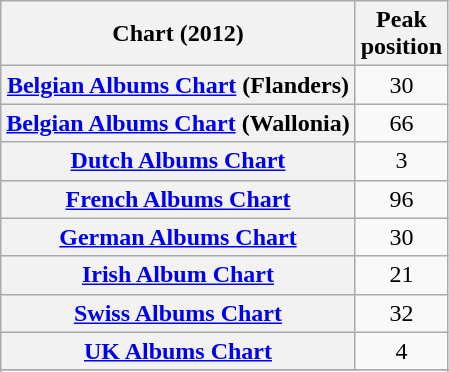<table class="wikitable sortable plainrowheaders">
<tr>
<th scope="col">Chart (2012)</th>
<th scope="col">Peak<br>position</th>
</tr>
<tr>
<th scope="row"><a href='#'>Belgian Albums Chart</a> (Flanders)</th>
<td style="text-align:center;">30</td>
</tr>
<tr>
<th scope="row"><a href='#'>Belgian Albums Chart</a> (Wallonia)</th>
<td style="text-align:center;">66</td>
</tr>
<tr>
<th scope="row"><a href='#'>Dutch Albums Chart</a></th>
<td style="text-align:center;">3</td>
</tr>
<tr>
<th scope="row"><a href='#'>French Albums Chart</a></th>
<td style="text-align:center;">96</td>
</tr>
<tr>
<th scope="row"><a href='#'>German Albums Chart</a></th>
<td style="text-align:center;">30</td>
</tr>
<tr>
<th scope="row"><a href='#'>Irish Album Chart</a></th>
<td style="text-align:center;">21</td>
</tr>
<tr>
<th scope="row"><a href='#'>Swiss Albums Chart</a></th>
<td style="text-align:center;">32</td>
</tr>
<tr>
<th scope="row"><a href='#'>UK Albums Chart</a></th>
<td style="text-align:center;">4</td>
</tr>
<tr>
</tr>
<tr>
</tr>
<tr>
</tr>
<tr>
</tr>
</table>
